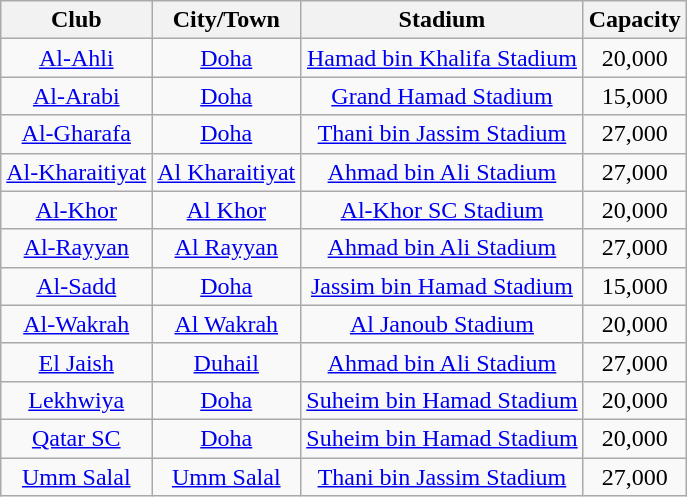<table class="wikitable" style="text-align: center;">
<tr>
<th>Club</th>
<th>City/Town</th>
<th>Stadium</th>
<th>Capacity</th>
</tr>
<tr>
<td><a href='#'>Al-Ahli</a></td>
<td><a href='#'>Doha</a></td>
<td><a href='#'>Hamad bin Khalifa Stadium</a></td>
<td>20,000</td>
</tr>
<tr>
<td><a href='#'>Al-Arabi</a></td>
<td><a href='#'>Doha</a></td>
<td><a href='#'>Grand Hamad Stadium</a></td>
<td>15,000</td>
</tr>
<tr>
<td><a href='#'>Al-Gharafa</a></td>
<td><a href='#'>Doha</a></td>
<td><a href='#'>Thani bin Jassim Stadium</a></td>
<td>27,000</td>
</tr>
<tr>
<td><a href='#'>Al-Kharaitiyat</a></td>
<td><a href='#'>Al Kharaitiyat</a></td>
<td><a href='#'>Ahmad bin Ali Stadium</a></td>
<td>27,000</td>
</tr>
<tr>
<td><a href='#'>Al-Khor</a></td>
<td><a href='#'>Al Khor</a></td>
<td><a href='#'>Al-Khor SC Stadium</a></td>
<td>20,000</td>
</tr>
<tr>
<td><a href='#'>Al-Rayyan</a></td>
<td><a href='#'>Al Rayyan</a></td>
<td><a href='#'>Ahmad bin Ali Stadium</a></td>
<td>27,000</td>
</tr>
<tr>
<td><a href='#'>Al-Sadd</a></td>
<td><a href='#'>Doha</a></td>
<td><a href='#'>Jassim bin Hamad Stadium</a></td>
<td>15,000</td>
</tr>
<tr>
<td><a href='#'>Al-Wakrah</a></td>
<td><a href='#'>Al Wakrah</a></td>
<td><a href='#'>Al Janoub Stadium</a></td>
<td>20,000</td>
</tr>
<tr>
<td><a href='#'>El Jaish</a></td>
<td><a href='#'>Duhail</a></td>
<td><a href='#'>Ahmad bin Ali Stadium</a></td>
<td>27,000</td>
</tr>
<tr>
<td><a href='#'>Lekhwiya</a></td>
<td><a href='#'>Doha</a></td>
<td><a href='#'>Suheim bin Hamad Stadium</a></td>
<td>20,000</td>
</tr>
<tr>
<td><a href='#'>Qatar SC</a></td>
<td><a href='#'>Doha</a></td>
<td><a href='#'>Suheim bin Hamad Stadium</a></td>
<td>20,000</td>
</tr>
<tr>
<td><a href='#'>Umm Salal</a></td>
<td><a href='#'>Umm Salal</a></td>
<td><a href='#'>Thani bin Jassim Stadium</a></td>
<td>27,000</td>
</tr>
</table>
